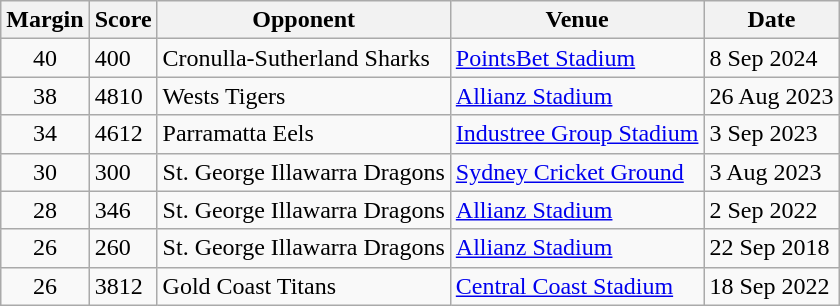<table class="wikitable">
<tr>
<th>Margin</th>
<th>Score</th>
<th>Opponent</th>
<th>Venue</th>
<th>Date</th>
</tr>
<tr>
<td align=center>40</td>
<td>400</td>
<td> Cronulla-Sutherland Sharks</td>
<td><a href='#'>PointsBet Stadium</a></td>
<td>8 Sep 2024</td>
</tr>
<tr>
<td align=center>38</td>
<td>4810</td>
<td> Wests Tigers</td>
<td><a href='#'>Allianz Stadium</a></td>
<td>26 Aug 2023</td>
</tr>
<tr>
<td align=center>34</td>
<td>4612</td>
<td> Parramatta Eels</td>
<td><a href='#'>Industree Group Stadium</a></td>
<td>3 Sep 2023</td>
</tr>
<tr>
<td align=center>30</td>
<td>300</td>
<td> St. George Illawarra Dragons</td>
<td><a href='#'>Sydney Cricket Ground</a></td>
<td>3 Aug 2023</td>
</tr>
<tr>
<td align=center>28</td>
<td>346</td>
<td> St. George Illawarra Dragons</td>
<td><a href='#'>Allianz Stadium</a></td>
<td>2 Sep 2022</td>
</tr>
<tr>
<td align=center>26</td>
<td>260</td>
<td> St. George Illawarra Dragons</td>
<td><a href='#'>Allianz Stadium</a></td>
<td>22 Sep 2018</td>
</tr>
<tr>
<td align=center>26</td>
<td>3812</td>
<td> Gold Coast Titans</td>
<td><a href='#'>Central Coast Stadium</a></td>
<td>18 Sep 2022</td>
</tr>
</table>
